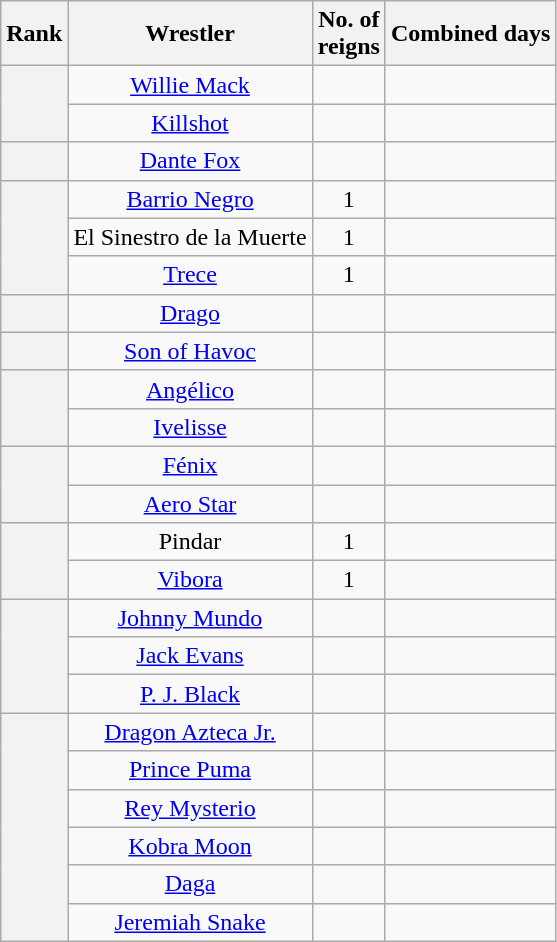<table class="wikitable sortable" style="text-align:center;">
<tr>
<th>Rank</th>
<th>Wrestler</th>
<th>No. of<br>reigns</th>
<th>Combined days</th>
</tr>
<tr>
<th rowspan="2"></th>
<td><a href='#'>Willie Mack</a></td>
<td></td>
<td></td>
</tr>
<tr>
<td><a href='#'>Killshot</a></td>
<td></td>
<td></td>
</tr>
<tr>
<th></th>
<td><a href='#'>Dante Fox</a></td>
<td></td>
<td></td>
</tr>
<tr>
<th rowspan=3></th>
<td><a href='#'>Barrio Negro</a></td>
<td>1</td>
<td></td>
</tr>
<tr>
<td>El Sinestro de la Muerte</td>
<td>1</td>
<td></td>
</tr>
<tr>
<td><a href='#'>Trece</a></td>
<td>1</td>
<td></td>
</tr>
<tr>
<th></th>
<td><a href='#'>Drago</a></td>
<td></td>
<td></td>
</tr>
<tr>
<th></th>
<td><a href='#'>Son of Havoc</a></td>
<td></td>
<td></td>
</tr>
<tr>
<th rowspan=2></th>
<td><a href='#'>Angélico</a></td>
<td></td>
<td></td>
</tr>
<tr>
<td><a href='#'>Ivelisse</a></td>
<td></td>
<td></td>
</tr>
<tr>
<th rowspan=2></th>
<td><a href='#'>Fénix</a></td>
<td></td>
<td></td>
</tr>
<tr>
<td><a href='#'>Aero Star</a></td>
<td></td>
<td></td>
</tr>
<tr>
<th rowspan=2></th>
<td>Pindar</td>
<td>1</td>
<td></td>
</tr>
<tr>
<td><a href='#'>Vibora</a></td>
<td>1</td>
<td></td>
</tr>
<tr>
<th rowspan=3></th>
<td><a href='#'>Johnny Mundo</a></td>
<td></td>
<td></td>
</tr>
<tr>
<td><a href='#'>Jack Evans</a></td>
<td></td>
<td></td>
</tr>
<tr>
<td><a href='#'>P. J. Black</a></td>
<td></td>
<td></td>
</tr>
<tr>
<th rowspan=6></th>
<td><a href='#'>Dragon Azteca Jr.</a></td>
<td></td>
<td></td>
</tr>
<tr>
<td><a href='#'>Prince Puma</a></td>
<td></td>
<td></td>
</tr>
<tr>
<td><a href='#'>Rey Mysterio</a></td>
<td></td>
<td></td>
</tr>
<tr>
<td><a href='#'>Kobra Moon</a></td>
<td></td>
<td></td>
</tr>
<tr>
<td><a href='#'>Daga</a></td>
<td></td>
<td></td>
</tr>
<tr>
<td><a href='#'>Jeremiah Snake</a></td>
<td></td>
<td></td>
</tr>
</table>
